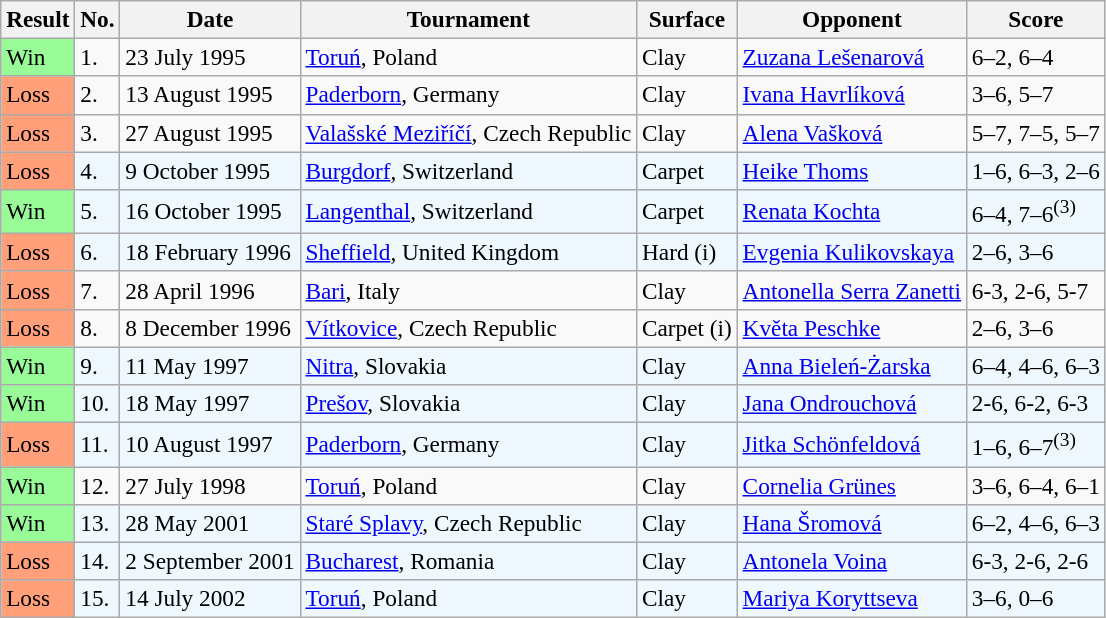<table class="sortable wikitable" style="font-size:97%;">
<tr>
<th>Result</th>
<th>No.</th>
<th>Date</th>
<th>Tournament</th>
<th>Surface</th>
<th>Opponent</th>
<th>Score</th>
</tr>
<tr>
<td style="background:#98fb98;">Win</td>
<td>1.</td>
<td>23 July 1995</td>
<td><a href='#'>Toruń</a>, Poland</td>
<td>Clay</td>
<td> <a href='#'>Zuzana Lešenarová</a></td>
<td>6–2, 6–4</td>
</tr>
<tr>
<td style="background:#ffa07a;">Loss</td>
<td>2.</td>
<td>13 August 1995</td>
<td><a href='#'>Paderborn</a>, Germany</td>
<td>Clay</td>
<td> <a href='#'>Ivana Havrlíková</a></td>
<td>3–6, 5–7</td>
</tr>
<tr>
<td style="background:#ffa07a;">Loss</td>
<td>3.</td>
<td>27 August 1995</td>
<td><a href='#'>Valašské Meziříčí</a>, Czech Republic</td>
<td>Clay</td>
<td> <a href='#'>Alena Vašková</a></td>
<td>5–7, 7–5, 5–7</td>
</tr>
<tr style="background:#f0f8ff;">
<td style="background:#ffa07a;">Loss</td>
<td>4.</td>
<td>9 October 1995</td>
<td><a href='#'>Burgdorf</a>, Switzerland</td>
<td>Carpet</td>
<td> <a href='#'>Heike Thoms</a></td>
<td>1–6, 6–3, 2–6</td>
</tr>
<tr style="background:#f0f8ff;">
<td style="background:#98fb98;">Win</td>
<td>5.</td>
<td>16 October 1995</td>
<td><a href='#'>Langenthal</a>, Switzerland</td>
<td>Carpet</td>
<td> <a href='#'>Renata Kochta</a></td>
<td>6–4, 7–6<sup>(3)</sup></td>
</tr>
<tr bgcolor="#f0f8ff">
<td style="background:#ffa07a;">Loss</td>
<td>6.</td>
<td>18 February 1996</td>
<td><a href='#'>Sheffield</a>, United Kingdom</td>
<td>Hard (i)</td>
<td> <a href='#'>Evgenia Kulikovskaya</a></td>
<td>2–6, 3–6</td>
</tr>
<tr>
<td style="background:#ffa07a;">Loss</td>
<td>7.</td>
<td>28 April 1996</td>
<td><a href='#'>Bari</a>, Italy</td>
<td>Clay</td>
<td> <a href='#'>Antonella Serra Zanetti</a></td>
<td>6-3, 2-6, 5-7</td>
</tr>
<tr>
<td style="background:#ffa07a;">Loss</td>
<td>8.</td>
<td>8 December 1996</td>
<td><a href='#'>Vítkovice</a>, Czech Republic</td>
<td>Carpet (i)</td>
<td> <a href='#'>Květa Peschke</a></td>
<td>2–6, 3–6</td>
</tr>
<tr bgcolor="#f0f8ff">
<td style="background:#98fb98;">Win</td>
<td>9.</td>
<td>11 May 1997</td>
<td><a href='#'>Nitra</a>, Slovakia</td>
<td>Clay</td>
<td> <a href='#'>Anna Bieleń-Żarska</a></td>
<td>6–4, 4–6, 6–3</td>
</tr>
<tr bgcolor="#f0f8ff">
<td style="background:#98fb98;">Win</td>
<td>10.</td>
<td>18 May 1997</td>
<td><a href='#'>Prešov</a>, Slovakia</td>
<td>Clay</td>
<td> <a href='#'>Jana Ondrouchová</a></td>
<td>2-6, 6-2, 6-3</td>
</tr>
<tr style="background:#f0f8ff;">
<td style="background:#ffa07a;">Loss</td>
<td>11.</td>
<td>10 August 1997</td>
<td><a href='#'>Paderborn</a>, Germany</td>
<td>Clay</td>
<td> <a href='#'>Jitka Schönfeldová</a></td>
<td>1–6, 6–7<sup>(3)</sup></td>
</tr>
<tr>
<td style="background:#98fb98;">Win</td>
<td>12.</td>
<td>27 July 1998</td>
<td><a href='#'>Toruń</a>, Poland</td>
<td>Clay</td>
<td> <a href='#'>Cornelia Grünes</a></td>
<td>3–6, 6–4, 6–1</td>
</tr>
<tr style="background:#f0f8ff;">
<td style="background:#98fb98;">Win</td>
<td>13.</td>
<td>28 May 2001</td>
<td><a href='#'>Staré Splavy</a>, Czech Republic</td>
<td>Clay</td>
<td> <a href='#'>Hana Šromová</a></td>
<td>6–2, 4–6, 6–3</td>
</tr>
<tr style="background:#f0f8ff;">
<td style="background:#ffa07a;">Loss</td>
<td>14.</td>
<td>2 September 2001</td>
<td><a href='#'>Bucharest</a>, Romania</td>
<td>Clay</td>
<td> <a href='#'>Antonela Voina</a></td>
<td>6-3, 2-6, 2-6</td>
</tr>
<tr style="background:#f0f8ff;">
<td style="background:#ffa07a;">Loss</td>
<td>15.</td>
<td>14 July 2002</td>
<td><a href='#'>Toruń</a>, Poland</td>
<td>Clay</td>
<td> <a href='#'>Mariya Koryttseva</a></td>
<td>3–6, 0–6</td>
</tr>
</table>
